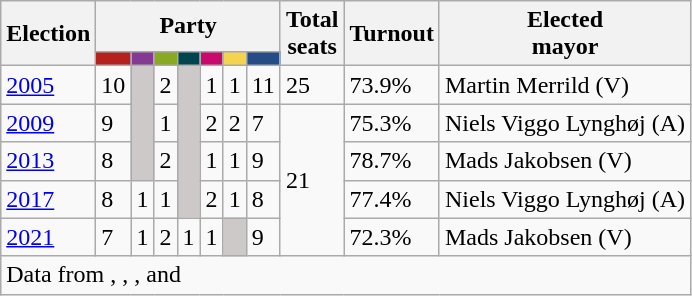<table class="wikitable">
<tr>
<th rowspan="2">Election</th>
<th colspan="7">Party</th>
<th rowspan="2">Total<br>seats</th>
<th rowspan="2">Turnout</th>
<th rowspan="2">Elected<br>mayor</th>
</tr>
<tr>
<td style="background:#B5211D;"><strong><a href='#'></a></strong></td>
<td style="background:#843A93;"><strong><a href='#'></a></strong></td>
<td style="background:#89A920;"><strong><a href='#'></a></strong></td>
<td style="background:#004450;"><strong><a href='#'></a></strong></td>
<td style="background:#C9096C;"><strong><a href='#'></a></strong></td>
<td style="background:#F4D44D;"><strong><a href='#'></a></strong></td>
<td style="background:#254C85;"><strong><a href='#'></a></strong></td>
</tr>
<tr>
<td><a href='#'>2005</a></td>
<td>10</td>
<td style="background:#CDC9C9;" rowspan="3"></td>
<td>2</td>
<td style="background:#CDC9C9;" rowspan="4"></td>
<td>1</td>
<td>1</td>
<td>11</td>
<td>25</td>
<td>73.9%</td>
<td>Martin Merrild (V)</td>
</tr>
<tr>
<td><a href='#'>2009</a></td>
<td>9</td>
<td>1</td>
<td>2</td>
<td>2</td>
<td>7</td>
<td rowspan="4">21</td>
<td>75.3%</td>
<td>Niels Viggo Lynghøj (A)</td>
</tr>
<tr>
<td><a href='#'>2013</a></td>
<td>8</td>
<td>2</td>
<td>1</td>
<td>1</td>
<td>9</td>
<td>78.7%</td>
<td>Mads Jakobsen (V)</td>
</tr>
<tr>
<td><a href='#'>2017</a></td>
<td>8</td>
<td>1</td>
<td>1</td>
<td>2</td>
<td>1</td>
<td>8</td>
<td>77.4%</td>
<td>Niels Viggo Lynghøj (A)</td>
</tr>
<tr>
<td><a href='#'>2021</a></td>
<td>7</td>
<td>1</td>
<td>2</td>
<td>1</td>
<td>1</td>
<td style="background:#CDC9C9;" rowspan="1"></td>
<td>9</td>
<td>72.3%</td>
<td>Mads Jakobsen (V)</td>
</tr>
<tr>
<td colspan="14">Data from , , ,  and </td>
</tr>
</table>
